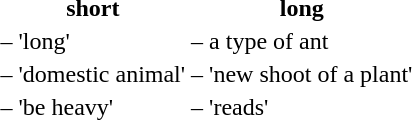<table>
<tr>
<th>short</th>
<th>long</th>
</tr>
<tr>
<td> – 'long'</td>
<td> – a type of ant</td>
</tr>
<tr>
<td> – 'domestic animal'</td>
<td> – 'new shoot of a plant'</td>
</tr>
<tr>
<td> –  'be heavy'</td>
<td> –  'reads'</td>
</tr>
</table>
